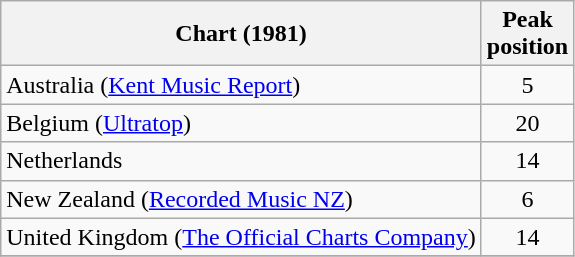<table class="wikitable sortable" style="text-align:center;">
<tr>
<th>Chart (1981)</th>
<th>Peak<br>position</th>
</tr>
<tr>
<td align="left">Australia (<a href='#'>Kent Music Report</a>)</td>
<td align="center">5</td>
</tr>
<tr>
<td align="left">Belgium (<a href='#'>Ultratop</a>)</td>
<td align="center">20</td>
</tr>
<tr>
<td align="left">Netherlands</td>
<td align="center">14</td>
</tr>
<tr>
<td align="left">New Zealand (<a href='#'>Recorded Music NZ</a>)</td>
<td align="center">6</td>
</tr>
<tr>
<td>United Kingdom (<a href='#'>The Official Charts Company</a>)</td>
<td align="center">14</td>
</tr>
<tr>
</tr>
</table>
